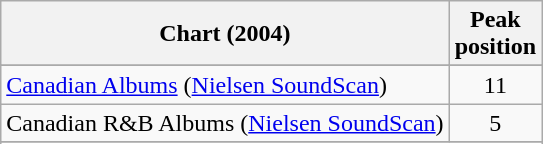<table class="wikitable sortable plainrowheaders">
<tr>
<th>Chart (2004)</th>
<th>Peak<br>position</th>
</tr>
<tr>
</tr>
<tr>
</tr>
<tr>
<td><a href='#'>Canadian Albums</a> (<a href='#'>Nielsen SoundScan</a>)</td>
<td align="center">11</td>
</tr>
<tr>
<td>Canadian R&B Albums (<a href='#'>Nielsen SoundScan</a>)</td>
<td style="text-align:center;">5</td>
</tr>
<tr>
</tr>
<tr>
</tr>
<tr>
</tr>
<tr>
</tr>
<tr>
</tr>
<tr>
</tr>
<tr>
</tr>
<tr>
</tr>
<tr>
</tr>
<tr>
</tr>
<tr>
</tr>
<tr>
</tr>
<tr>
</tr>
</table>
